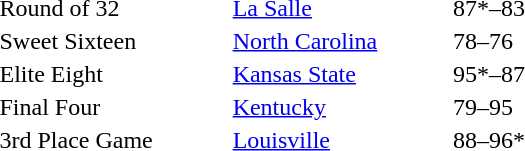<table style="border:'1' 'solid' 'gray' " width="380" align="left">
<tr>
</tr>
<tr>
<td>Round of 32</td>
<td><a href='#'>La Salle</a></td>
<td>87*–83</td>
</tr>
<tr>
<td>Sweet Sixteen</td>
<td><a href='#'>North Carolina</a></td>
<td>78–76</td>
</tr>
<tr>
<td>Elite Eight</td>
<td><a href='#'>Kansas State</a></td>
<td>95*–87</td>
</tr>
<tr>
<td>Final Four</td>
<td><a href='#'>Kentucky</a></td>
<td>79–95</td>
</tr>
<tr>
<td>3rd Place Game</td>
<td><a href='#'>Louisville</a></td>
<td>88–96*</td>
</tr>
</table>
